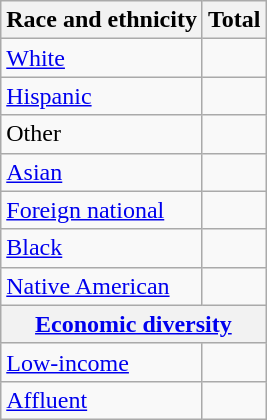<table class="wikitable floatright sortable collapsible"; text-align:right; font-size:80%;">
<tr>
<th>Race and ethnicity</th>
<th colspan="2" data-sort-type=number>Total</th>
</tr>
<tr>
<td><a href='#'>White</a></td>
<td align=right></td>
</tr>
<tr>
<td><a href='#'>Hispanic</a></td>
<td align=right></td>
</tr>
<tr>
<td>Other</td>
<td align=right></td>
</tr>
<tr>
<td><a href='#'>Asian</a></td>
<td align=right></td>
</tr>
<tr>
<td><a href='#'>Foreign national</a></td>
<td align=right></td>
</tr>
<tr>
<td><a href='#'>Black</a></td>
<td align=right></td>
</tr>
<tr>
<td><a href='#'>Native American</a></td>
<td align=right></td>
</tr>
<tr>
<th colspan="4" data-sort-type=number><a href='#'>Economic diversity</a></th>
</tr>
<tr>
<td><a href='#'>Low-income</a></td>
<td align=right></td>
</tr>
<tr>
<td><a href='#'>Affluent</a></td>
<td align=right></td>
</tr>
</table>
